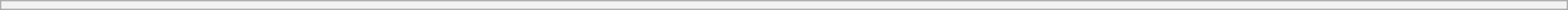<table class="wikitable" style="margin-bottom: -15px; font-size: 95%; width:100%">
<tr>
<th></th>
</tr>
</table>
